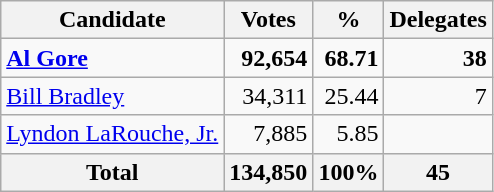<table class="wikitable sortable" style="text-align:right;">
<tr>
<th>Candidate</th>
<th>Votes</th>
<th>%</th>
<th>Delegates</th>
</tr>
<tr>
<td style="text-align:left;" data-sort-value="Gore, Al"><strong><a href='#'>Al Gore</a></strong></td>
<td><strong>92,654</strong></td>
<td><strong>68.71</strong></td>
<td><strong>38</strong></td>
</tr>
<tr>
<td style="text-align:left;" data-sort-value="Bradley, Bill"><a href='#'>Bill Bradley</a></td>
<td>34,311</td>
<td>25.44</td>
<td>7</td>
</tr>
<tr>
<td style="text-align:left;" data-sort-value="LaRouche, Jr., Lyndon"><a href='#'>Lyndon LaRouche, Jr.</a></td>
<td>7,885</td>
<td>5.85</td>
</tr>
<tr>
<th>Total</th>
<th>134,850</th>
<th>100%</th>
<th>45</th>
</tr>
</table>
